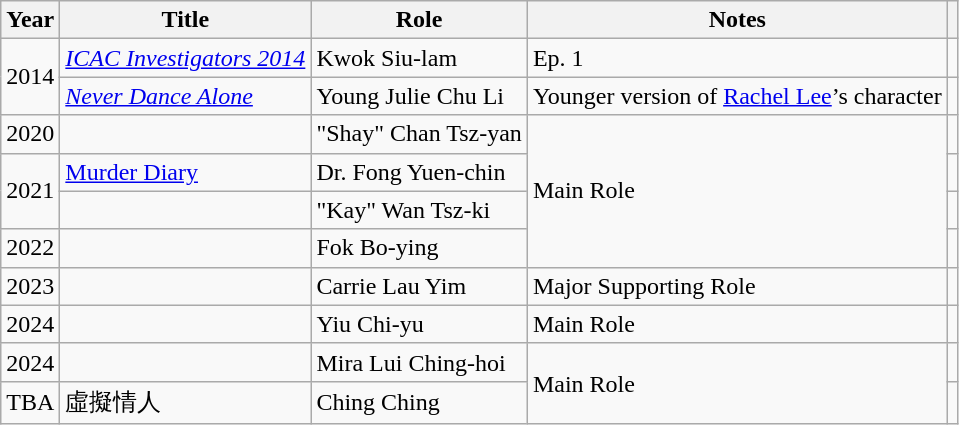<table class="wikitable sortable plainrowheaders">
<tr>
<th scope="col">Year</th>
<th scope="col">Title</th>
<th scope="col">Role</th>
<th scope="col">Notes</th>
<th scope="col" class="unsortable"></th>
</tr>
<tr>
<td rowspan="2">2014</td>
<td><em><a href='#'>ICAC Investigators 2014</a></em></td>
<td>Kwok Siu-lam</td>
<td>Ep. 1</td>
<td></td>
</tr>
<tr>
<td><em><a href='#'>Never Dance Alone</a></em></td>
<td>Young Julie Chu Li</td>
<td>Younger version of <a href='#'>Rachel Lee</a>’s character</td>
<td></td>
</tr>
<tr>
<td>2020</td>
<td><em></td>
<td>"Shay" Chan Tsz-yan</td>
<td rowspan="4">Main Role</td>
<td></td>
</tr>
<tr>
<td rowspan="2">2021</td>
<td></em><a href='#'>Murder Diary</a><em></td>
<td>Dr. Fong Yuen-chin</td>
<td></td>
</tr>
<tr>
<td></em><em></td>
<td>"Kay" Wan Tsz-ki</td>
<td></td>
</tr>
<tr>
<td>2022</td>
<td></em><em></td>
<td>Fok Bo-ying</td>
<td></td>
</tr>
<tr>
<td>2023</td>
<td></td>
<td>Carrie Lau Yim</td>
<td>Major Supporting Role</td>
<td></td>
</tr>
<tr>
<td>2024</td>
<td></em><em></td>
<td>Yiu Chi-yu</td>
<td>Main Role</td>
<td></td>
</tr>
<tr>
<td>2024</td>
<td></em><em></td>
<td>Mira Lui Ching-hoi</td>
<td rowspan=2>Main Role</td>
<td></td>
</tr>
<tr>
<td>TBA</td>
<td>虛擬情人</td>
<td>Ching Ching</td>
<td></td>
</tr>
</table>
